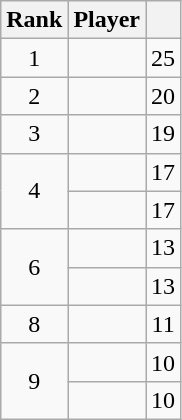<table class=wikitable style="text-align:center">
<tr>
<th>Rank</th>
<th>Player</th>
<th></th>
</tr>
<tr>
<td>1</td>
<td align=left></td>
<td>25</td>
</tr>
<tr>
<td>2</td>
<td align=left></td>
<td>20</td>
</tr>
<tr>
<td>3</td>
<td align=left></td>
<td>19</td>
</tr>
<tr>
<td rowspan=2>4</td>
<td align=left></td>
<td>17</td>
</tr>
<tr>
<td align=left></td>
<td>17</td>
</tr>
<tr>
<td rowspan=2>6</td>
<td align=left></td>
<td>13</td>
</tr>
<tr>
<td align=left></td>
<td>13</td>
</tr>
<tr>
<td>8</td>
<td align=left></td>
<td>11</td>
</tr>
<tr>
<td rowspan=2>9</td>
<td align=left></td>
<td>10</td>
</tr>
<tr>
<td align=left></td>
<td>10</td>
</tr>
</table>
